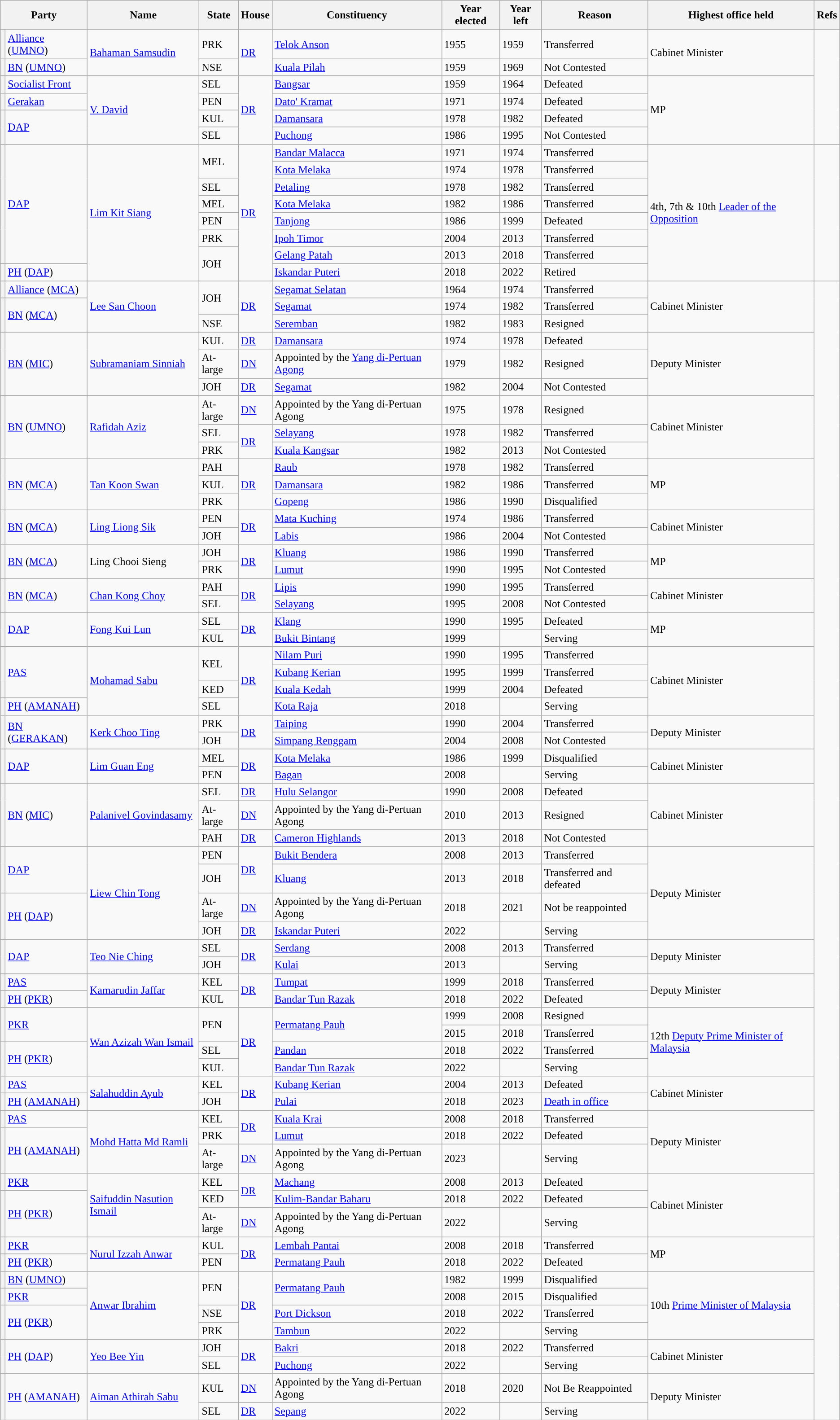<table class="wikitable sortable">
<tr>
<th colspan=2>Party</th>
<th>Name</th>
<th>State</th>
<th>House</th>
<th>Constituency</th>
<th>Year elected</th>
<th>Year left</th>
<th>Reason</th>
<th>Highest office held</th>
<th>Refs</th>
</tr>
<tr>
<th style="background-color: "></th>
<td><a href='#'>Alliance</a> (<a href='#'>UMNO</a>)</td>
<td rowspan=2><a href='#'>Bahaman Samsudin</a></td>
<td>PRK</td>
<td rowspan=2><a href='#'>DR</a></td>
<td><a href='#'>Telok Anson</a></td>
<td>1955</td>
<td>1959</td>
<td>Transferred</td>
<td rowspan=2>Cabinet Minister</td>
</tr>
<tr>
<th style="background-color: "></th>
<td><a href='#'>BN</a> (<a href='#'>UMNO</a>)</td>
<td>NSE</td>
<td><a href='#'>Kuala Pilah</a></td>
<td>1959</td>
<td>1969</td>
<td>Not Contested</td>
</tr>
<tr>
<th style="background-color: "></th>
<td><a href='#'>Socialist Front</a></td>
<td rowspan=4><a href='#'>V. David</a></td>
<td>SEL</td>
<td rowspan=4><a href='#'>DR</a></td>
<td><a href='#'>Bangsar</a></td>
<td>1959</td>
<td>1964</td>
<td>Defeated</td>
<td rowspan=4>MP</td>
</tr>
<tr>
<th style="background-color: "></th>
<td><a href='#'>Gerakan</a></td>
<td>PEN</td>
<td><a href='#'>Dato' Kramat</a></td>
<td>1971</td>
<td>1974</td>
<td>Defeated</td>
</tr>
<tr>
<th rowspan=2 style="background-color: "></th>
<td rowspan=2><a href='#'>DAP</a></td>
<td>KUL</td>
<td><a href='#'>Damansara</a></td>
<td>1978</td>
<td>1982</td>
<td>Defeated</td>
</tr>
<tr>
<td>SEL</td>
<td><a href='#'>Puchong</a></td>
<td>1986</td>
<td>1995</td>
<td>Not Contested</td>
</tr>
<tr>
<th rowspan=7 style="background-color: "></th>
<td rowspan=7><a href='#'>DAP</a></td>
<td rowspan=8><a href='#'>Lim Kit Siang</a></td>
<td rowspan=2>MEL</td>
<td rowspan=8><a href='#'>DR</a></td>
<td><a href='#'>Bandar Malacca</a></td>
<td>1971</td>
<td>1974</td>
<td>Transferred</td>
<td rowspan=8>4th, 7th & 10th <a href='#'>Leader of the Opposition</a></td>
<td rowspan=8></td>
</tr>
<tr>
<td><a href='#'>Kota Melaka</a></td>
<td>1974</td>
<td>1978</td>
<td>Transferred</td>
</tr>
<tr>
<td>SEL</td>
<td><a href='#'>Petaling</a></td>
<td>1978</td>
<td>1982</td>
<td>Transferred</td>
</tr>
<tr>
<td>MEL</td>
<td><a href='#'>Kota Melaka</a></td>
<td>1982</td>
<td>1986</td>
<td>Transferred</td>
</tr>
<tr>
<td>PEN</td>
<td><a href='#'>Tanjong</a></td>
<td>1986</td>
<td>1999</td>
<td>Defeated</td>
</tr>
<tr>
<td>PRK</td>
<td><a href='#'>Ipoh Timor</a></td>
<td>2004</td>
<td>2013</td>
<td>Transferred</td>
</tr>
<tr>
<td rowspan=2>JOH</td>
<td><a href='#'>Gelang Patah</a></td>
<td>2013</td>
<td>2018</td>
<td>Transferred</td>
</tr>
<tr>
<th style="background-color: "></th>
<td><a href='#'>PH</a> (<a href='#'>DAP</a>)</td>
<td><a href='#'>Iskandar Puteri</a></td>
<td>2018</td>
<td>2022</td>
<td>Retired</td>
</tr>
<tr>
<th style="background-color: "></th>
<td><a href='#'>Alliance</a> (<a href='#'>MCA</a>)</td>
<td rowspan=3><a href='#'>Lee San Choon</a></td>
<td rowspan=2>JOH</td>
<td rowspan=3><a href='#'>DR</a></td>
<td><a href='#'>Segamat Selatan</a></td>
<td>1964</td>
<td>1974</td>
<td>Transferred</td>
<td rowspan=3>Cabinet Minister</td>
</tr>
<tr>
<th rowspan=2 style="background-color: "></th>
<td rowspan=2><a href='#'>BN</a> (<a href='#'>MCA</a>)</td>
<td><a href='#'>Segamat</a></td>
<td>1974</td>
<td>1982</td>
<td>Transferred</td>
</tr>
<tr>
<td>NSE</td>
<td><a href='#'>Seremban</a></td>
<td>1982</td>
<td>1983</td>
<td>Resigned</td>
</tr>
<tr>
<th rowspan=3 style="background-color: "></th>
<td rowspan=3><a href='#'>BN</a> (<a href='#'>MIC</a>)</td>
<td rowspan=3><a href='#'>Subramaniam Sinniah</a></td>
<td>KUL</td>
<td><a href='#'>DR</a></td>
<td><a href='#'>Damansara</a></td>
<td>1974</td>
<td>1978</td>
<td>Defeated</td>
<td rowspan=3>Deputy Minister</td>
</tr>
<tr>
<td>At-large</td>
<td><a href='#'>DN</a></td>
<td>Appointed by the <a href='#'>Yang di-Pertuan Agong</a></td>
<td>1979</td>
<td>1982</td>
<td>Resigned</td>
</tr>
<tr>
<td>JOH</td>
<td><a href='#'>DR</a></td>
<td><a href='#'>Segamat</a></td>
<td>1982</td>
<td>2004</td>
<td>Not Contested</td>
</tr>
<tr>
<th rowspan=3 style="background-color: "></th>
<td rowspan=3><a href='#'>BN</a> (<a href='#'>UMNO</a>)</td>
<td rowspan=3><a href='#'>Rafidah Aziz</a></td>
<td>At-large</td>
<td><a href='#'>DN</a></td>
<td>Appointed by the Yang di-Pertuan Agong</td>
<td>1975</td>
<td>1978</td>
<td>Resigned</td>
<td rowspan=3>Cabinet Minister</td>
</tr>
<tr>
<td>SEL</td>
<td rowspan=2><a href='#'>DR</a></td>
<td><a href='#'>Selayang</a></td>
<td>1978</td>
<td>1982</td>
<td>Transferred</td>
</tr>
<tr>
<td>PRK</td>
<td><a href='#'>Kuala Kangsar</a></td>
<td>1982</td>
<td>2013</td>
<td>Not Contested</td>
</tr>
<tr>
<th rowspan=3 style="background-color: "></th>
<td rowspan=3><a href='#'>BN</a> (<a href='#'>MCA</a>)</td>
<td rowspan=3><a href='#'>Tan Koon Swan</a></td>
<td>PAH</td>
<td rowspan=3><a href='#'>DR</a></td>
<td><a href='#'>Raub</a></td>
<td>1978</td>
<td>1982</td>
<td>Transferred</td>
<td rowspan=3>MP</td>
</tr>
<tr>
<td>KUL</td>
<td><a href='#'>Damansara</a></td>
<td>1982</td>
<td>1986</td>
<td>Transferred</td>
</tr>
<tr>
<td>PRK</td>
<td><a href='#'>Gopeng</a></td>
<td>1986</td>
<td>1990</td>
<td>Disqualified</td>
</tr>
<tr>
<th rowspan=2 style="background-color: "></th>
<td rowspan=2><a href='#'>BN</a> (<a href='#'>MCA</a>)</td>
<td rowspan=2><a href='#'>Ling Liong Sik</a></td>
<td>PEN</td>
<td rowspan=2><a href='#'>DR</a></td>
<td><a href='#'>Mata Kuching</a></td>
<td>1974</td>
<td>1986</td>
<td>Transferred</td>
<td rowspan=2>Cabinet Minister</td>
</tr>
<tr>
<td>JOH</td>
<td><a href='#'>Labis</a></td>
<td>1986</td>
<td>2004</td>
<td>Not Contested</td>
</tr>
<tr>
<th rowspan=2 style="background-color: "></th>
<td rowspan=2><a href='#'>BN</a> (<a href='#'>MCA</a>)</td>
<td rowspan=2>Ling Chooi Sieng</td>
<td>JOH</td>
<td rowspan=2><a href='#'>DR</a></td>
<td><a href='#'>Kluang</a></td>
<td>1986</td>
<td>1990</td>
<td>Transferred</td>
<td rowspan=2>MP</td>
</tr>
<tr>
<td>PRK</td>
<td><a href='#'>Lumut</a></td>
<td>1990</td>
<td>1995</td>
<td>Not Contested</td>
</tr>
<tr>
<th rowspan=2 style="background-color: "></th>
<td rowspan=2><a href='#'>BN</a> (<a href='#'>MCA</a>)</td>
<td rowspan=2><a href='#'>Chan Kong Choy</a></td>
<td>PAH</td>
<td rowspan=2><a href='#'>DR</a></td>
<td><a href='#'>Lipis</a></td>
<td>1990</td>
<td>1995</td>
<td>Transferred</td>
<td rowspan=2>Cabinet Minister</td>
</tr>
<tr>
<td>SEL</td>
<td><a href='#'>Selayang</a></td>
<td>1995</td>
<td>2008</td>
<td>Not Contested</td>
</tr>
<tr>
<th rowspan=2 style="background-color: "></th>
<td rowspan=2><a href='#'>DAP</a></td>
<td rowspan=2><a href='#'>Fong Kui Lun</a></td>
<td>SEL</td>
<td rowspan=2><a href='#'>DR</a></td>
<td><a href='#'>Klang</a></td>
<td>1990</td>
<td>1995</td>
<td>Defeated</td>
<td rowspan=2>MP</td>
</tr>
<tr>
<td>KUL</td>
<td><a href='#'>Bukit Bintang</a></td>
<td>1999</td>
<td></td>
<td>Serving</td>
</tr>
<tr>
<th rowspan=3 style="background-color: "></th>
<td rowspan=3><a href='#'>PAS</a></td>
<td rowspan=4><a href='#'>Mohamad Sabu</a></td>
<td rowspan=2>KEL</td>
<td rowspan=4><a href='#'>DR</a></td>
<td><a href='#'>Nilam Puri</a></td>
<td>1990</td>
<td>1995</td>
<td>Transferred</td>
<td rowspan=4>Cabinet Minister</td>
</tr>
<tr>
<td><a href='#'>Kubang Kerian</a></td>
<td>1995</td>
<td>1999</td>
<td>Transferred</td>
</tr>
<tr>
<td>KED</td>
<td><a href='#'>Kuala Kedah</a></td>
<td>1999</td>
<td>2004</td>
<td>Defeated</td>
</tr>
<tr>
<th style="background-color: "></th>
<td><a href='#'>PH</a> (<a href='#'>AMANAH</a>)</td>
<td>SEL</td>
<td><a href='#'>Kota Raja</a></td>
<td>2018</td>
<td></td>
<td>Serving</td>
</tr>
<tr>
<th rowspan=2 style="background-color: "></th>
<td rowspan="2"><a href='#'>BN</a> (<a href='#'>GERAKAN</a>)</td>
<td rowspan="2"><a href='#'>Kerk Choo Ting</a></td>
<td>PRK</td>
<td rowspan="2"><a href='#'>DR</a></td>
<td><a href='#'>Taiping</a></td>
<td>1990</td>
<td>2004</td>
<td>Transferred</td>
<td rowspan="2">Deputy Minister</td>
</tr>
<tr>
<td>JOH</td>
<td><a href='#'>Simpang Renggam</a></td>
<td>2004</td>
<td>2008</td>
<td>Not Contested</td>
</tr>
<tr>
<th rowspan=2 style="background-color: "></th>
<td rowspan=2><a href='#'>DAP</a></td>
<td rowspan=2><a href='#'>Lim Guan Eng</a></td>
<td>MEL</td>
<td rowspan=2><a href='#'>DR</a></td>
<td><a href='#'>Kota Melaka</a></td>
<td>1986</td>
<td>1999</td>
<td>Disqualified</td>
<td rowspan=2>Cabinet Minister</td>
</tr>
<tr>
<td>PEN</td>
<td><a href='#'>Bagan</a></td>
<td>2008</td>
<td></td>
<td>Serving</td>
</tr>
<tr>
<th rowspan=3 style="background-color: "></th>
<td rowspan=3><a href='#'>BN</a> (<a href='#'>MIC</a>)</td>
<td rowspan=3><a href='#'>Palanivel Govindasamy</a></td>
<td>SEL</td>
<td><a href='#'>DR</a></td>
<td><a href='#'>Hulu Selangor</a></td>
<td>1990</td>
<td>2008</td>
<td>Defeated</td>
<td rowspan=3>Cabinet Minister</td>
</tr>
<tr>
<td>At-large</td>
<td><a href='#'>DN</a></td>
<td>Appointed by the Yang di-Pertuan Agong</td>
<td>2010</td>
<td>2013</td>
<td>Resigned</td>
</tr>
<tr>
<td>PAH</td>
<td><a href='#'>DR</a></td>
<td><a href='#'>Cameron Highlands</a></td>
<td>2013</td>
<td>2018</td>
<td>Not Contested</td>
</tr>
<tr>
<th rowspan=2 style="background-color: "></th>
<td rowspan=2><a href='#'>DAP</a></td>
<td rowspan="4"><a href='#'>Liew Chin Tong</a></td>
<td>PEN</td>
<td rowspan=2><a href='#'>DR</a></td>
<td><a href='#'>Bukit Bendera</a></td>
<td>2008</td>
<td>2013</td>
<td>Transferred</td>
<td rowspan="4">Deputy Minister</td>
</tr>
<tr>
<td>JOH</td>
<td><a href='#'>Kluang</a></td>
<td>2013</td>
<td>2018</td>
<td>Transferred and defeated</td>
</tr>
<tr>
<th rowspan=2 style="background-color: "></th>
<td rowspan="2"><a href='#'>PH</a> (<a href='#'>DAP</a>)</td>
<td>At-large</td>
<td><a href='#'>DN</a></td>
<td>Appointed by the Yang di-Pertuan Agong</td>
<td>2018</td>
<td>2021</td>
<td>Not be reappointed</td>
</tr>
<tr>
<td>JOH</td>
<td><a href='#'>DR</a></td>
<td><a href='#'>Iskandar Puteri</a></td>
<td>2022</td>
<td></td>
<td>Serving</td>
</tr>
<tr>
<th rowspan=2 style="background-color: "></th>
<td rowspan=2><a href='#'>DAP</a></td>
<td rowspan=2><a href='#'>Teo Nie Ching</a></td>
<td>SEL</td>
<td rowspan=2><a href='#'>DR</a></td>
<td><a href='#'>Serdang</a></td>
<td>2008</td>
<td>2013</td>
<td>Transferred</td>
<td rowspan=2>Deputy Minister</td>
</tr>
<tr>
<td>JOH</td>
<td><a href='#'>Kulai</a></td>
<td>2013</td>
<td></td>
<td>Serving</td>
</tr>
<tr>
<th style="background-color: "></th>
<td><a href='#'>PAS</a></td>
<td rowspan=2><a href='#'>Kamarudin Jaffar</a></td>
<td>KEL</td>
<td rowspan=2><a href='#'>DR</a></td>
<td><a href='#'>Tumpat</a></td>
<td>1999</td>
<td>2018</td>
<td>Transferred</td>
<td rowspan=2>Deputy Minister</td>
</tr>
<tr>
<th style="background-color: "></th>
<td><a href='#'>PH</a> (<a href='#'>PKR</a>)</td>
<td>KUL</td>
<td><a href='#'>Bandar Tun Razak</a></td>
<td>2018</td>
<td>2022</td>
<td>Defeated</td>
</tr>
<tr>
<th rowspan=2 style="background-color: "></th>
<td rowspan=2><a href='#'>PKR</a></td>
<td rowspan="4"><a href='#'>Wan Azizah Wan Ismail</a></td>
<td rowspan=2>PEN</td>
<td rowspan="4"><a href='#'>DR</a></td>
<td rowspan=2><a href='#'>Permatang Pauh</a></td>
<td>1999</td>
<td>2008</td>
<td>Resigned</td>
<td rowspan="4">12th <a href='#'>Deputy Prime Minister of Malaysia</a></td>
</tr>
<tr>
<td>2015</td>
<td>2018</td>
<td>Transferred</td>
</tr>
<tr>
<th rowspan=2 style="background-color: "></th>
<td rowspan="2"><a href='#'>PH</a> (<a href='#'>PKR</a>)</td>
<td>SEL</td>
<td><a href='#'>Pandan</a></td>
<td>2018</td>
<td>2022</td>
<td>Transferred</td>
</tr>
<tr>
<td>KUL</td>
<td><a href='#'>Bandar Tun Razak</a></td>
<td>2022</td>
<td></td>
<td>Serving</td>
</tr>
<tr>
<th style="background-color: "></th>
<td><a href='#'>PAS</a></td>
<td rowspan=2><a href='#'>Salahuddin Ayub</a></td>
<td>KEL</td>
<td rowspan=2><a href='#'>DR</a></td>
<td><a href='#'>Kubang Kerian</a></td>
<td>2004</td>
<td>2013</td>
<td>Defeated</td>
<td rowspan=2>Cabinet Minister</td>
</tr>
<tr>
<th style="background-color: "></th>
<td><a href='#'>PH</a> (<a href='#'>AMANAH</a>)</td>
<td>JOH</td>
<td><a href='#'>Pulai</a></td>
<td>2018</td>
<td>2023</td>
<td><a href='#'>Death in office</a></td>
</tr>
<tr>
<th style="background-color: "></th>
<td><a href='#'>PAS</a></td>
<td rowspan="3"><a href='#'>Mohd Hatta Md Ramli</a></td>
<td>KEL</td>
<td rowspan=2><a href='#'>DR</a></td>
<td><a href='#'>Kuala Krai</a></td>
<td>2008</td>
<td>2018</td>
<td>Transferred</td>
<td rowspan="3">Deputy Minister</td>
</tr>
<tr>
<th rowspan=2 style="background-color: "></th>
<td rowspan="2"><a href='#'>PH</a> (<a href='#'>AMANAH</a>)</td>
<td>PRK</td>
<td><a href='#'>Lumut</a></td>
<td>2018</td>
<td>2022</td>
<td>Defeated</td>
</tr>
<tr>
<td>At-large</td>
<td><a href='#'>DN</a></td>
<td>Appointed by the Yang di-Pertuan Agong</td>
<td>2023</td>
<td></td>
<td>Serving</td>
</tr>
<tr>
<th style="background-color: "></th>
<td><a href='#'>PKR</a></td>
<td rowspan=3><a href='#'>Saifuddin Nasution Ismail</a></td>
<td>KEL</td>
<td rowspan=2><a href='#'>DR</a></td>
<td><a href='#'>Machang</a></td>
<td>2008</td>
<td>2013</td>
<td>Defeated</td>
<td rowspan=3>Cabinet Minister</td>
</tr>
<tr>
<th rowspan=2 style="background-color: "></th>
<td rowspan=2><a href='#'>PH</a> (<a href='#'>PKR</a>)</td>
<td>KED</td>
<td><a href='#'>Kulim-Bandar Baharu</a></td>
<td>2018</td>
<td>2022</td>
<td>Defeated</td>
</tr>
<tr>
<td>At-large</td>
<td><a href='#'>DN</a></td>
<td>Appointed by the Yang di-Pertuan Agong</td>
<td>2022</td>
<td></td>
<td>Serving</td>
</tr>
<tr>
<th style="background-color: "></th>
<td><a href='#'>PKR</a></td>
<td rowspan=2><a href='#'>Nurul Izzah Anwar</a></td>
<td>KUL</td>
<td rowspan=2><a href='#'>DR</a></td>
<td><a href='#'>Lembah Pantai</a></td>
<td>2008</td>
<td>2018</td>
<td>Transferred</td>
<td rowspan=2>MP</td>
</tr>
<tr>
<th style="background-color: "></th>
<td><a href='#'>PH</a> (<a href='#'>PKR</a>)</td>
<td>PEN</td>
<td><a href='#'>Permatang Pauh</a></td>
<td>2018</td>
<td>2022</td>
<td>Defeated</td>
</tr>
<tr>
<th style="background-color: "></th>
<td><a href='#'>BN</a> (<a href='#'>UMNO</a>)</td>
<td rowspan="4"><a href='#'>Anwar Ibrahim</a></td>
<td rowspan=2>PEN</td>
<td rowspan="4"><a href='#'>DR</a></td>
<td rowspan=2><a href='#'>Permatang Pauh</a></td>
<td>1982</td>
<td>1999</td>
<td>Disqualified</td>
<td rowspan="4">10th <a href='#'>Prime Minister of Malaysia</a></td>
</tr>
<tr>
<th style="background-color: "></th>
<td><a href='#'>PKR</a></td>
<td>2008</td>
<td>2015</td>
<td>Disqualified</td>
</tr>
<tr>
<th rowspan=2 style="background-color: "></th>
<td rowspan="2"><a href='#'>PH</a> (<a href='#'>PKR</a>)</td>
<td>NSE</td>
<td><a href='#'>Port Dickson</a></td>
<td>2018</td>
<td>2022</td>
<td>Transferred</td>
</tr>
<tr>
<td>PRK</td>
<td><a href='#'>Tambun</a></td>
<td>2022</td>
<td></td>
<td>Serving</td>
</tr>
<tr>
<th rowspan="2" style="background-color: "></th>
<td rowspan="2"><a href='#'>PH</a> (<a href='#'>DAP</a>)</td>
<td rowspan="2"><a href='#'>Yeo Bee Yin</a></td>
<td>JOH</td>
<td rowspan="2"><a href='#'>DR</a></td>
<td><a href='#'>Bakri</a></td>
<td>2018</td>
<td>2022</td>
<td>Transferred</td>
<td rowspan="2">Cabinet Minister</td>
</tr>
<tr>
<td>SEL</td>
<td><a href='#'>Puchong</a></td>
<td>2022</td>
<td></td>
<td>Serving</td>
</tr>
<tr>
<th rowspan="2" style="background-color: "></th>
<td rowspan="2"><a href='#'>PH</a> (<a href='#'>AMANAH</a>)</td>
<td rowspan="2"><a href='#'>Aiman Athirah Sabu</a></td>
<td>KUL</td>
<td><a href='#'>DN</a></td>
<td>Appointed by the Yang di-Pertuan Agong</td>
<td>2018</td>
<td>2020</td>
<td>Not Be Reappointed</td>
<td rowspan="2">Deputy Minister</td>
</tr>
<tr>
<td>SEL</td>
<td><a href='#'>DR</a></td>
<td><a href='#'>Sepang</a></td>
<td>2022</td>
<td></td>
<td>Serving</td>
</tr>
</table>
